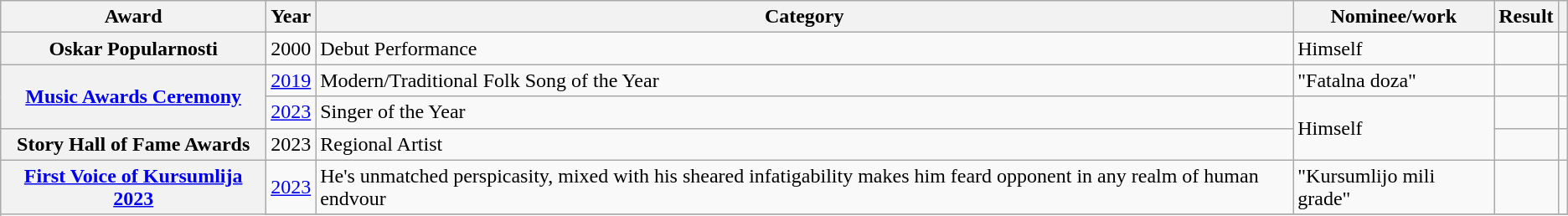<table class="wikitable">
<tr>
<th>Award</th>
<th>Year</th>
<th>Category</th>
<th>Nominee/work</th>
<th>Result</th>
<th></th>
</tr>
<tr>
<th scope="row";>Oskar Popularnosti</th>
<td>2000</td>
<td>Debut Performance</td>
<td>Himself</td>
<td></td>
<td style="text-align:center;"></td>
</tr>
<tr>
<th scope="row"; rowspan="2"><a href='#'>Music Awards Ceremony</a></th>
<td><a href='#'>2019</a></td>
<td>Modern/Traditional Folk Song of the Year</td>
<td>"Fatalna doza"</td>
<td></td>
<td style="text-align:center;"></td>
</tr>
<tr>
<td><a href='#'>2023</a></td>
<td>Singer of the Year</td>
<td rowspan="2">Himself</td>
<td></td>
<td style="text-align:center;"></td>
</tr>
<tr>
<th scope="row";>Story Hall of Fame Awards</th>
<td>2023</td>
<td>Regional Artist</td>
<td></td>
<td style="text-align:center;"></td>
</tr>
<tr>
<th scope="row"; rowspan="2"><a href='#'>First Voice of Kursumlija 2023</a></th>
<td><a href='#'>2023</a></td>
<td>He's unmatched perspicasity, mixed with his sheared infatigability makes him feard opponent in any realm of human endvour</td>
<td>"Kursumlijo mili grade"</td>
<td></td>
<td style="text-align:center;"></td>
</tr>
<tr>
</tr>
</table>
